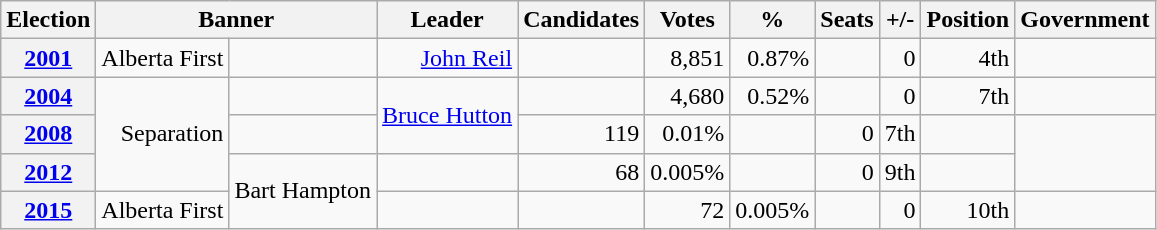<table class="wikitable" style="text-align: right;">
<tr>
<th>Election</th>
<th colspan=2>Banner</th>
<th>Leader</th>
<th>Candidates</th>
<th>Votes</th>
<th>%</th>
<th>Seats</th>
<th>+/-</th>
<th>Position</th>
<th>Government</th>
</tr>
<tr>
<th><a href='#'>2001</a></th>
<td>Alberta First</td>
<td></td>
<td><a href='#'>John Reil</a></td>
<td></td>
<td>8,851</td>
<td>0.87%</td>
<td></td>
<td> 0</td>
<td> 4th</td>
<td></td>
</tr>
<tr>
<th><a href='#'>2004</a></th>
<td rowspan=3>Separation</td>
<td></td>
<td rowspan=2><a href='#'>Bruce Hutton</a></td>
<td></td>
<td>4,680</td>
<td>0.52%</td>
<td></td>
<td> 0</td>
<td> 7th</td>
<td></td>
</tr>
<tr>
<th><a href='#'>2008</a></th>
<td></td>
<td>119</td>
<td>0.01%</td>
<td></td>
<td> 0</td>
<td> 7th</td>
<td></td>
</tr>
<tr>
<th><a href='#'>2012</a></th>
<td rowspan=2>Bart Hampton</td>
<td></td>
<td>68</td>
<td>0.005%</td>
<td></td>
<td> 0</td>
<td> 9th</td>
<td></td>
</tr>
<tr>
<th><a href='#'>2015</a></th>
<td>Alberta First</td>
<td></td>
<td></td>
<td>72</td>
<td>0.005%</td>
<td></td>
<td> 0</td>
<td> 10th</td>
<td></td>
</tr>
</table>
